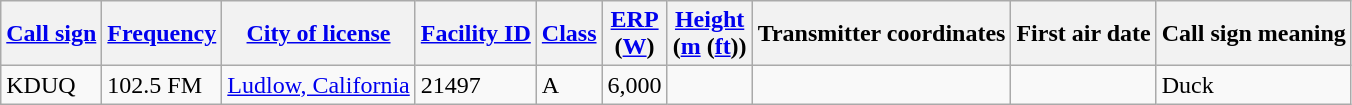<table class="wikitable sortable">
<tr>
<th><a href='#'>Call sign</a></th>
<th data-sort-type="number"><a href='#'>Frequency</a></th>
<th><a href='#'>City of license</a></th>
<th><a href='#'>Facility ID</a></th>
<th><a href='#'>Class</a></th>
<th data-sort-type="number"><a href='#'>ERP</a><br>(<a href='#'>W</a>)</th>
<th data-sort-type="number"><a href='#'>Height</a><br>(<a href='#'>m</a> (<a href='#'>ft</a>))</th>
<th class="unsortable">Transmitter coordinates</th>
<th class="unsortable">First air date</th>
<th class="unsortable">Call sign meaning</th>
</tr>
<tr>
<td>KDUQ</td>
<td>102.5 FM</td>
<td><a href='#'>Ludlow, California</a></td>
<td>21497</td>
<td>A</td>
<td>6,000</td>
<td></td>
<td></td>
<td></td>
<td>Duck</td>
</tr>
</table>
